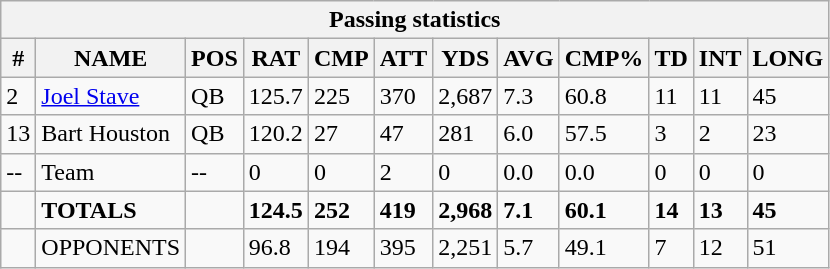<table class="wikitable sortable collapsible collapsed">
<tr>
<th colspan="12">Passing statistics</th>
</tr>
<tr>
<th>#</th>
<th>NAME</th>
<th>POS</th>
<th>RAT</th>
<th>CMP</th>
<th>ATT</th>
<th>YDS</th>
<th>AVG</th>
<th>CMP%</th>
<th>TD</th>
<th>INT</th>
<th>LONG</th>
</tr>
<tr>
<td>2</td>
<td><a href='#'>Joel Stave</a></td>
<td>QB</td>
<td>125.7</td>
<td>225</td>
<td>370</td>
<td>2,687</td>
<td>7.3</td>
<td>60.8</td>
<td>11</td>
<td>11</td>
<td>45</td>
</tr>
<tr>
<td>13</td>
<td>Bart Houston</td>
<td>QB</td>
<td>120.2</td>
<td>27</td>
<td>47</td>
<td>281</td>
<td>6.0</td>
<td>57.5</td>
<td>3</td>
<td>2</td>
<td>23</td>
</tr>
<tr>
<td>--</td>
<td>Team</td>
<td>--</td>
<td>0</td>
<td>0</td>
<td>2</td>
<td>0</td>
<td>0.0</td>
<td>0.0</td>
<td>0</td>
<td>0</td>
<td>0</td>
</tr>
<tr>
<td></td>
<td><strong>TOTALS</strong></td>
<td></td>
<td><strong>124.5</strong></td>
<td><strong>252</strong></td>
<td><strong>419</strong></td>
<td><strong>2,968</strong></td>
<td><strong>7.1</strong></td>
<td><strong>60.1</strong></td>
<td><strong>14</strong></td>
<td><strong>13</strong></td>
<td><strong>45</strong></td>
</tr>
<tr>
<td></td>
<td>OPPONENTS</td>
<td></td>
<td>96.8</td>
<td>194</td>
<td>395</td>
<td>2,251</td>
<td>5.7</td>
<td>49.1</td>
<td>7</td>
<td>12</td>
<td>51</td>
</tr>
</table>
